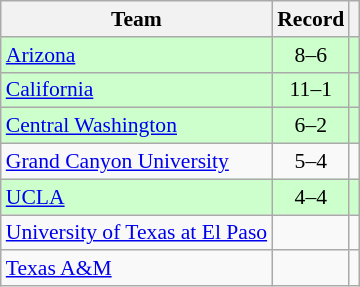<table class="wikitable sortable collapsible plainrowheaders" style="font-size:90%;">
<tr>
<th scope=col>Team</th>
<th scope=col>Record</th>
<th scope=col></th>
</tr>
<tr bgcolor=ccffcc>
<td> <a href='#'>Arizona</a></td>
<td align=center>8–6</td>
<td align=center></td>
</tr>
<tr bgcolor=ccffcc>
<td> <a href='#'>California</a></td>
<td align=center>11–1</td>
<td align=center></td>
</tr>
<tr bgcolor=ccffcc>
<td> <a href='#'>Central Washington</a></td>
<td align=center>6–2</td>
<td align=center></td>
</tr>
<tr>
<td> <a href='#'>Grand Canyon University</a></td>
<td align=center>5–4</td>
<td align=center></td>
</tr>
<tr bgcolor=ccffcc>
<td> <a href='#'>UCLA</a></td>
<td align=center>4–4</td>
<td align=center></td>
</tr>
<tr>
<td> <a href='#'>University of Texas at El Paso</a></td>
<td align=center></td>
<td align=center></td>
</tr>
<tr>
<td> <a href='#'>Texas A&M</a></td>
<td align=center></td>
<td align=center></td>
</tr>
</table>
